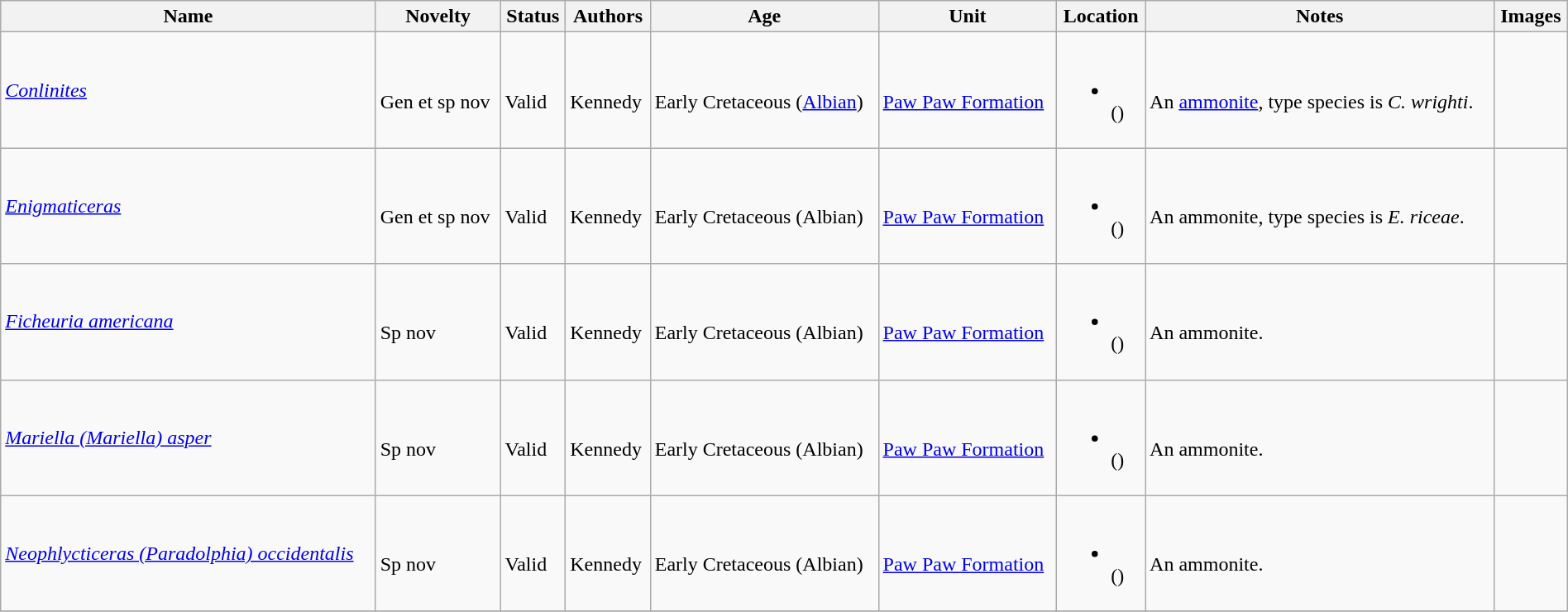<table class="wikitable sortable" align="center" width="100%">
<tr>
<th>Name</th>
<th>Novelty</th>
<th>Status</th>
<th>Authors</th>
<th>Age</th>
<th>Unit</th>
<th>Location</th>
<th>Notes</th>
<th>Images</th>
</tr>
<tr>
<td><em><a href='#'>Conlinites</a></em></td>
<td><br>Gen et sp nov</td>
<td><br>Valid</td>
<td><br>Kennedy</td>
<td><br>Early Cretaceous (<a href='#'>Albian</a>)</td>
<td><br><a href='#'>Paw Paw Formation</a></td>
<td><br><ul><li><br>()</li></ul></td>
<td><br>An <a href='#'>ammonite</a>, type species is <em>C. wrighti</em>.</td>
<td></td>
</tr>
<tr>
<td><em><a href='#'>Enigmaticeras</a></em></td>
<td><br>Gen et sp nov</td>
<td><br>Valid</td>
<td><br>Kennedy</td>
<td><br>Early Cretaceous (Albian)</td>
<td><br><a href='#'>Paw Paw Formation</a></td>
<td><br><ul><li><br>()</li></ul></td>
<td><br>An ammonite, type species is <em>E. riceae</em>.</td>
<td></td>
</tr>
<tr>
<td><em><a href='#'>Ficheuria americana</a></em></td>
<td><br>Sp nov</td>
<td><br>Valid</td>
<td><br>Kennedy</td>
<td><br>Early Cretaceous (Albian)</td>
<td><br><a href='#'>Paw Paw Formation</a></td>
<td><br><ul><li><br>()</li></ul></td>
<td><br>An ammonite.</td>
<td></td>
</tr>
<tr>
<td><em><a href='#'>Mariella (Mariella) asper</a></em></td>
<td><br>Sp nov</td>
<td><br>Valid</td>
<td><br>Kennedy</td>
<td><br>Early Cretaceous (Albian)</td>
<td><br><a href='#'>Paw Paw Formation</a></td>
<td><br><ul><li><br>()</li></ul></td>
<td><br>An ammonite.</td>
<td></td>
</tr>
<tr>
<td><em><a href='#'>Neophlycticeras (Paradolphia) occidentalis</a></em></td>
<td><br>Sp nov</td>
<td><br>Valid</td>
<td><br>Kennedy</td>
<td><br>Early Cretaceous (Albian)</td>
<td><br><a href='#'>Paw Paw Formation</a></td>
<td><br><ul><li><br>()</li></ul></td>
<td><br>An ammonite.</td>
<td></td>
</tr>
<tr>
</tr>
</table>
